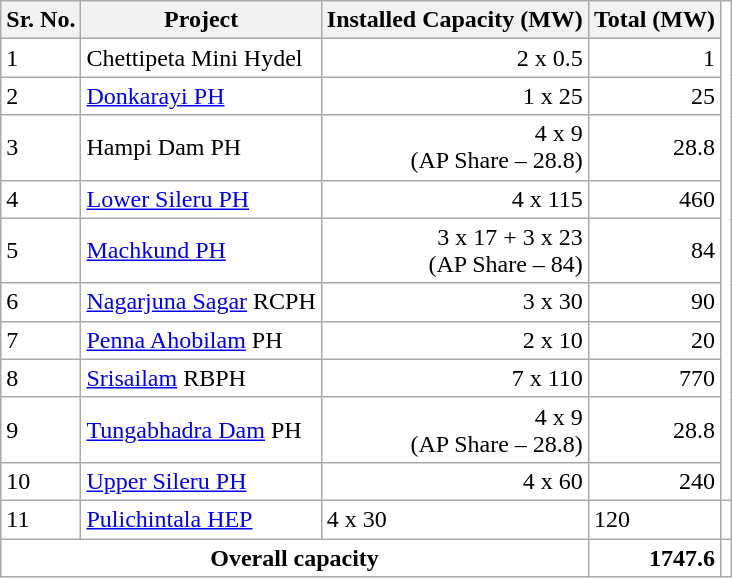<table class="wikitable sortable" style="background:#fff;">
<tr>
<th>Sr. No.</th>
<th>Project</th>
<th>Installed Capacity (MW)</th>
<th>Total (MW)</th>
</tr>
<tr>
<td>1</td>
<td>Chettipeta Mini Hydel</td>
<td style="text-align:right;">2 x 0.5</td>
<td style="text-align:right;">1</td>
</tr>
<tr>
<td>2</td>
<td><a href='#'>Donkarayi PH</a></td>
<td style="text-align:right;">1 x 25</td>
<td style="text-align:right;">25</td>
</tr>
<tr>
<td>3</td>
<td>Hampi Dam PH</td>
<td style="text-align:right;">4 x 9<br> (AP Share – 28.8)</td>
<td style="text-align:right;">28.8</td>
</tr>
<tr style="text-align:left;">
<td>4</td>
<td><a href='#'>Lower Sileru PH</a></td>
<td style="text-align:right;">4 x 115</td>
<td style="text-align:right;">460</td>
</tr>
<tr style="text-align:left;">
<td>5</td>
<td><a href='#'>Machkund PH</a></td>
<td style="text-align:right;">3 x 17 + 3 x 23<br> (AP Share – 84)</td>
<td style="text-align:right;">84</td>
</tr>
<tr>
<td>6</td>
<td><a href='#'>Nagarjuna Sagar</a> RCPH</td>
<td style="text-align:right;">3 x 30</td>
<td style="text-align:right;">90</td>
</tr>
<tr style="text-align:left;">
<td>7</td>
<td><a href='#'>Penna Ahobilam</a> PH</td>
<td style="text-align:right;">2 x 10</td>
<td style="text-align:right;">20</td>
</tr>
<tr>
<td>8</td>
<td><a href='#'>Srisailam</a> RBPH</td>
<td style="text-align:right;">7 x 110</td>
<td style="text-align:right;">770</td>
</tr>
<tr>
<td>9</td>
<td><a href='#'>Tungabhadra Dam</a> PH</td>
<td style="text-align:right;">4 x 9<br> (AP Share – 28.8)</td>
<td style="text-align:right;">28.8</td>
</tr>
<tr>
<td>10</td>
<td><a href='#'>Upper Sileru PH</a></td>
<td style="text-align:right;">4 x 60</td>
<td style="text-align:right;">240</td>
</tr>
<tr>
<td>11</td>
<td><a href='#'>Pulichintala HEP</a></td>
<td>4 x 30</td>
<td>120</td>
<td></td>
</tr>
<tr>
<td colspan="3" style="text-align:center;"><strong>Overall capacity</strong></td>
<td style="text-align:right;"><strong>1747.6</strong></td>
</tr>
</table>
